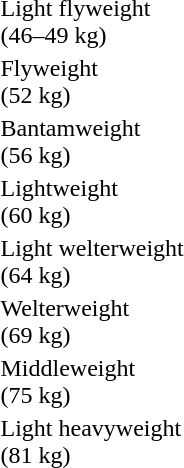<table>
<tr>
<td rowspan=2>Light flyweight<br>(46–49 kg)</td>
<td rowspan=2></td>
<td rowspan=2></td>
<td></td>
</tr>
<tr>
<td></td>
</tr>
<tr>
<td rowspan=2>Flyweight<br>(52 kg)</td>
<td rowspan=2></td>
<td rowspan=2></td>
<td></td>
</tr>
<tr>
<td></td>
</tr>
<tr>
<td rowspan=2>Bantamweight<br>(56 kg)</td>
<td rowspan=2></td>
<td rowspan=2></td>
<td></td>
</tr>
<tr>
<td></td>
</tr>
<tr>
<td rowspan=2>Lightweight<br>(60 kg)</td>
<td rowspan=2></td>
<td rowspan=2></td>
<td></td>
</tr>
<tr>
<td></td>
</tr>
<tr>
<td rowspan=2>Light welterweight<br>(64 kg)</td>
<td rowspan=2></td>
<td rowspan=2></td>
<td></td>
</tr>
<tr>
<td></td>
</tr>
<tr>
<td>Welterweight<br>(69 kg)</td>
<td></td>
<td></td>
<td></td>
</tr>
<tr>
<td rowspan=2>Middleweight<br>(75 kg)</td>
<td rowspan=2></td>
<td rowspan=2></td>
<td></td>
</tr>
<tr>
<td></td>
</tr>
<tr>
<td rowspan=2>Light heavyweight<br>(81 kg)</td>
<td rowspan=2></td>
<td rowspan=2></td>
<td></td>
</tr>
<tr>
<td></td>
</tr>
</table>
